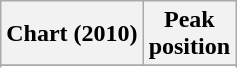<table class="wikitable sortable">
<tr>
<th>Chart (2010)</th>
<th>Peak<br>position</th>
</tr>
<tr>
</tr>
<tr>
</tr>
</table>
